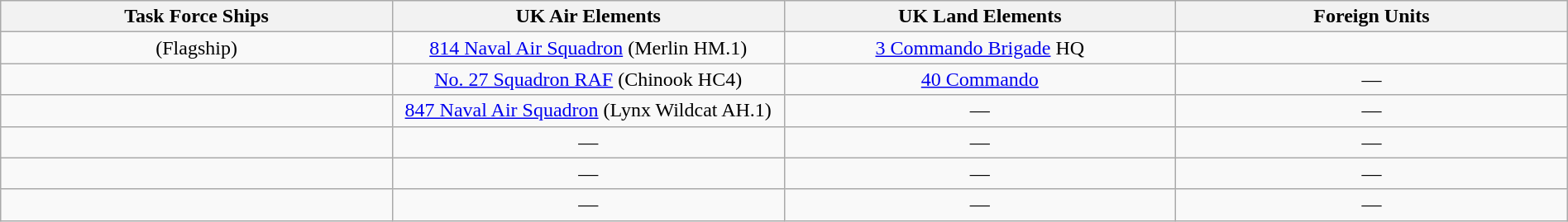<table class="wikitable" style="margin:auto; width:100%;">
<tr>
<th style="text-align:center; width:25%;">Task Force Ships</th>
<th style="text-align:center; width:25%;">UK Air Elements</th>
<th style="text-align:center; width:25%;">UK Land Elements</th>
<th style="text-align:center; width:25%;">Foreign Units</th>
</tr>
<tr>
<td align="center"> (Flagship)</td>
<td align="center"><a href='#'>814 Naval Air Squadron</a> (Merlin HM.1)</td>
<td align="center"><a href='#'>3 Commando Brigade</a> HQ</td>
<td align="center"></td>
</tr>
<tr>
<td align="center"></td>
<td align="center"><a href='#'>No. 27 Squadron RAF</a> (Chinook HC4)</td>
<td align="center"><a href='#'>40 Commando</a></td>
<td align="center">—</td>
</tr>
<tr>
<td align="center"></td>
<td align="center"><a href='#'>847 Naval Air Squadron</a> (Lynx Wildcat AH.1)</td>
<td align="center">—</td>
<td align="center">—</td>
</tr>
<tr>
<td align="center"></td>
<td align="center">—</td>
<td align="center">—</td>
<td align="center">—</td>
</tr>
<tr>
<td align="center"></td>
<td align="center">—</td>
<td align="center">—</td>
<td align="center">—</td>
</tr>
<tr>
<td align="center"></td>
<td align="center">—</td>
<td align="center">—</td>
<td align="center">—</td>
</tr>
</table>
